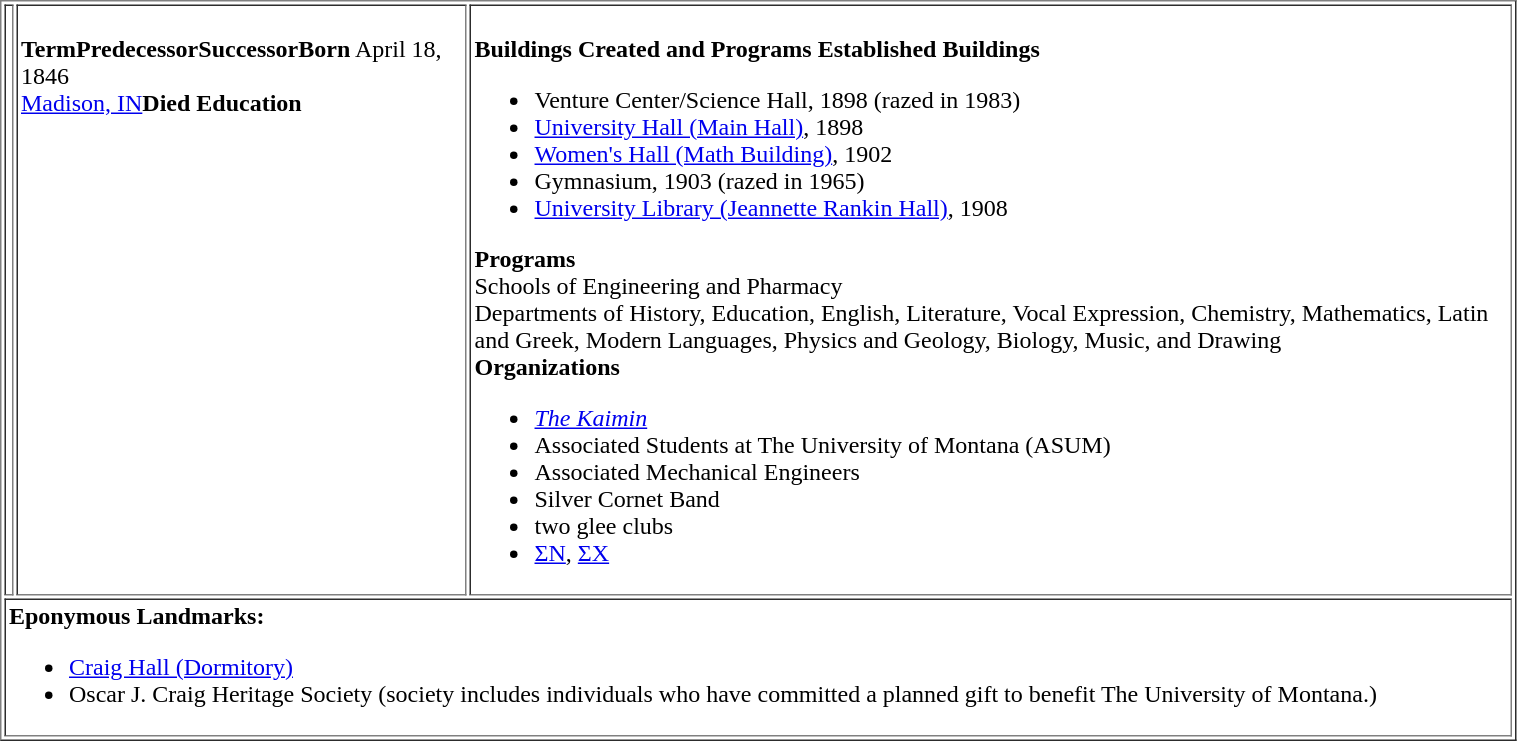<table border="1" cellpadding="2" width="80%">
<tr>
<td valign=center halign=centerwidth=230><br></td>
<td valign=top width=30%><br><strong>Term</strong><strong>Predecessor</strong><strong>Successor</strong><strong>Born</strong> April 18, 1846<br><a href='#'>Madison, IN</a><strong>Died</strong> <strong>Education</strong></td>
<td valign=top><br><strong>Buildings Created and Programs Established</strong>
<strong>Buildings</strong><ul><li>Venture Center/Science Hall, 1898 (razed in 1983)</li><li><a href='#'>University Hall (Main Hall)</a>, 1898</li><li><a href='#'>Women's Hall (Math Building)</a>, 1902</li><li>Gymnasium, 1903 (razed in 1965)</li><li><a href='#'>University Library (Jeannette Rankin Hall)</a>, 1908</li></ul><strong>Programs</strong><br>
Schools of Engineering and Pharmacy<br>
Departments of History, Education, English, Literature, Vocal Expression, Chemistry, Mathematics, Latin and Greek, Modern Languages, Physics and Geology, Biology, Music, and Drawing<br><strong>Organizations</strong><ul><li><em><a href='#'>The Kaimin</a></em></li><li>Associated Students at The University of Montana (ASUM)</li><li>Associated Mechanical Engineers</li><li>Silver Cornet Band</li><li>two glee clubs</li><li><a href='#'>ΣΝ</a>, <a href='#'>ΣΧ</a></li></ul></td>
</tr>
<tr>
<td colspan="3" style="text-align: left;"><strong>Eponymous Landmarks:</strong><br><ul><li><a href='#'>Craig Hall (Dormitory)</a></li><li>Oscar J. Craig Heritage Society (society includes individuals who have committed a planned gift to benefit The University of Montana.)</li></ul></td>
</tr>
</table>
